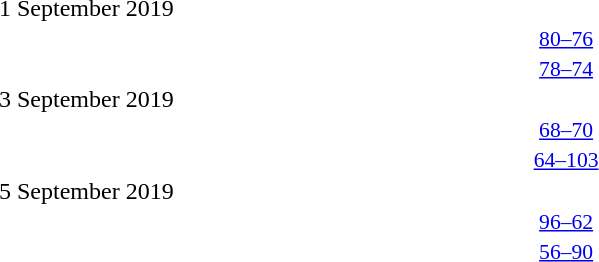<table style="width:100%;" cellspacing="1">
<tr>
<th width=25%></th>
<th width=2%></th>
<th width=6%></th>
<th width=2%></th>
<th width=25%></th>
</tr>
<tr>
<td>1 September 2019</td>
</tr>
<tr style=font-size:90%>
<td align=right></td>
<td></td>
<td align=center><a href='#'>80–76</a></td>
<td></td>
<td></td>
<td></td>
</tr>
<tr style=font-size:90%>
<td align=right></td>
<td></td>
<td align=center><a href='#'>78–74</a></td>
<td></td>
<td></td>
<td></td>
</tr>
<tr>
<td>3 September 2019</td>
</tr>
<tr style=font-size:90%>
<td align=right></td>
<td></td>
<td align=center><a href='#'>68–70</a></td>
<td></td>
<td></td>
<td></td>
</tr>
<tr style=font-size:90%>
<td align=right></td>
<td></td>
<td align=center><a href='#'>64–103</a></td>
<td></td>
<td></td>
<td></td>
</tr>
<tr>
<td>5 September 2019</td>
</tr>
<tr style=font-size:90%>
<td align=right></td>
<td></td>
<td align=center><a href='#'>96–62</a></td>
<td></td>
<td></td>
<td></td>
</tr>
<tr style=font-size:90%>
<td align=right></td>
<td></td>
<td align=center><a href='#'>56–90</a></td>
<td></td>
<td></td>
<td></td>
</tr>
</table>
